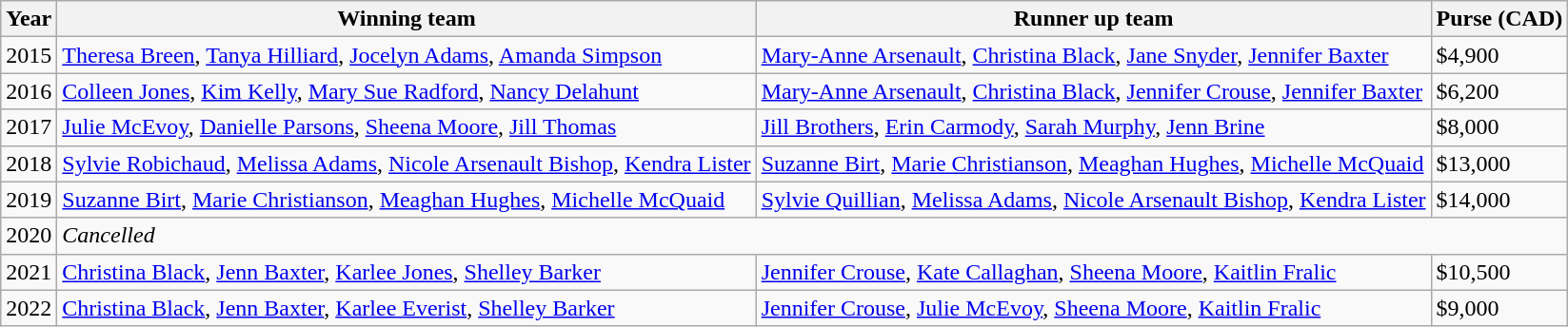<table class="wikitable">
<tr>
<th scope="col">Year</th>
<th scope="col">Winning team</th>
<th scope="col">Runner up team</th>
<th scope="col">Purse (CAD)</th>
</tr>
<tr>
<td>2015</td>
<td> <a href='#'>Theresa Breen</a>, <a href='#'>Tanya Hilliard</a>, <a href='#'>Jocelyn Adams</a>, <a href='#'>Amanda Simpson</a></td>
<td> <a href='#'>Mary-Anne Arsenault</a>, <a href='#'>Christina Black</a>, <a href='#'>Jane Snyder</a>, <a href='#'>Jennifer Baxter</a></td>
<td>$4,900</td>
</tr>
<tr>
<td>2016</td>
<td> <a href='#'>Colleen Jones</a>, <a href='#'>Kim Kelly</a>, <a href='#'>Mary Sue Radford</a>, <a href='#'>Nancy Delahunt</a></td>
<td> <a href='#'>Mary-Anne Arsenault</a>, <a href='#'>Christina Black</a>, <a href='#'>Jennifer Crouse</a>, <a href='#'>Jennifer Baxter</a></td>
<td>$6,200</td>
</tr>
<tr>
<td>2017</td>
<td> <a href='#'>Julie McEvoy</a>, <a href='#'>Danielle Parsons</a>, <a href='#'>Sheena Moore</a>, <a href='#'>Jill Thomas</a></td>
<td> <a href='#'>Jill Brothers</a>, <a href='#'>Erin Carmody</a>, <a href='#'>Sarah Murphy</a>, <a href='#'>Jenn Brine</a></td>
<td>$8,000</td>
</tr>
<tr>
<td>2018</td>
<td> <a href='#'>Sylvie Robichaud</a>, <a href='#'>Melissa Adams</a>, <a href='#'>Nicole Arsenault Bishop</a>, <a href='#'>Kendra Lister</a></td>
<td> <a href='#'>Suzanne Birt</a>, <a href='#'>Marie Christianson</a>, <a href='#'>Meaghan Hughes</a>, <a href='#'>Michelle McQuaid</a></td>
<td>$13,000</td>
</tr>
<tr>
<td>2019</td>
<td> <a href='#'>Suzanne Birt</a>, <a href='#'>Marie Christianson</a>, <a href='#'>Meaghan Hughes</a>, <a href='#'>Michelle McQuaid</a></td>
<td> <a href='#'>Sylvie Quillian</a>, <a href='#'>Melissa Adams</a>, <a href='#'>Nicole Arsenault Bishop</a>, <a href='#'>Kendra Lister</a></td>
<td>$14,000</td>
</tr>
<tr>
<td>2020</td>
<td colspan="3"><em>Cancelled</em></td>
</tr>
<tr>
<td>2021</td>
<td> <a href='#'>Christina Black</a>, <a href='#'>Jenn Baxter</a>, <a href='#'>Karlee Jones</a>, <a href='#'>Shelley Barker</a></td>
<td> <a href='#'>Jennifer Crouse</a>, <a href='#'>Kate Callaghan</a>, <a href='#'>Sheena Moore</a>, <a href='#'>Kaitlin Fralic</a></td>
<td>$10,500</td>
</tr>
<tr>
<td>2022</td>
<td> <a href='#'>Christina Black</a>, <a href='#'>Jenn Baxter</a>, <a href='#'>Karlee Everist</a>, <a href='#'>Shelley Barker</a></td>
<td> <a href='#'>Jennifer Crouse</a>, <a href='#'>Julie McEvoy</a>, <a href='#'>Sheena Moore</a>, <a href='#'>Kaitlin Fralic</a></td>
<td>$9,000</td>
</tr>
</table>
